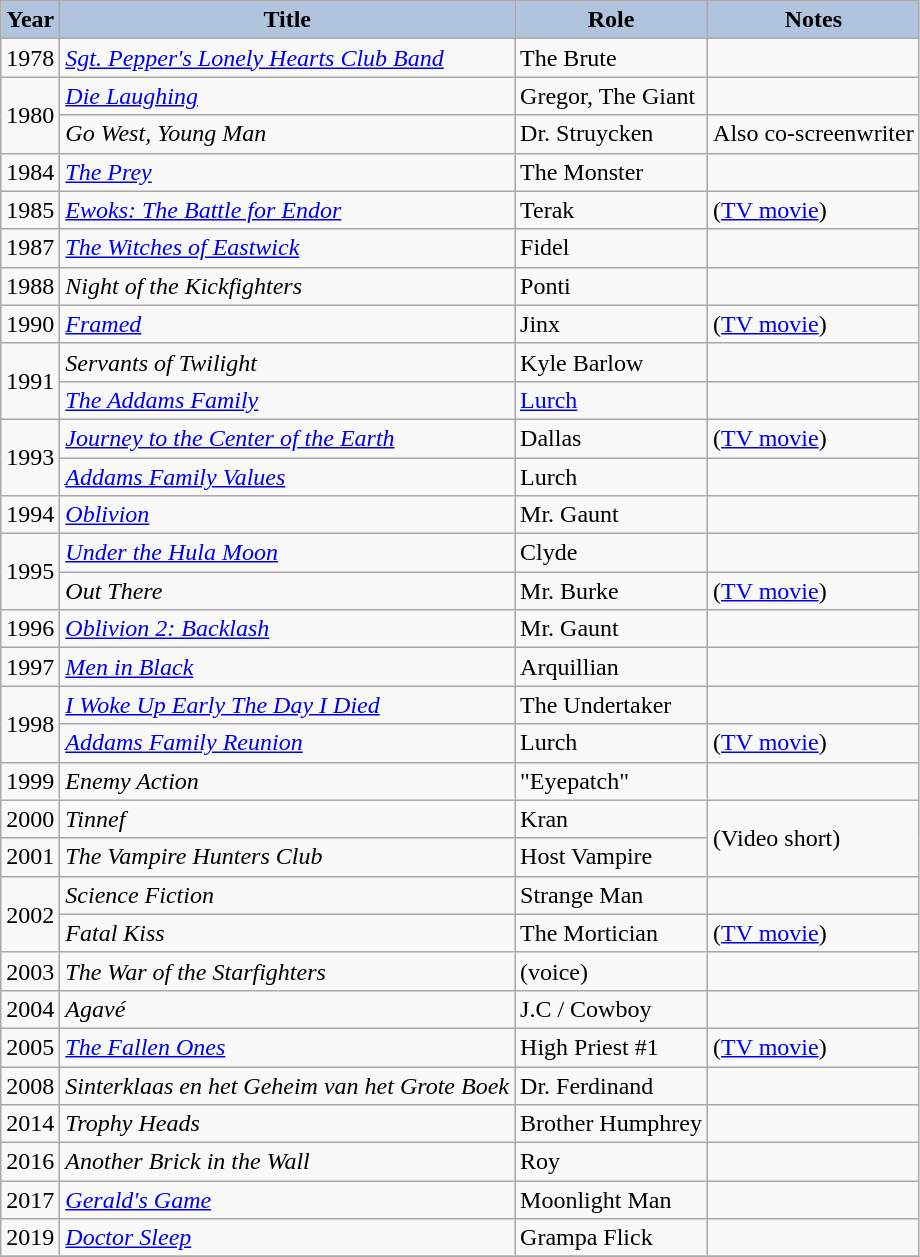<table class="wikitable">
<tr style="text-align:center;">
<th style="background:#B0C4DE;">Year</th>
<th style="background:#B0C4DE;">Title</th>
<th style="background:#B0C4DE;">Role</th>
<th style="background:#B0C4DE;">Notes</th>
</tr>
<tr>
<td>1978</td>
<td><em><a href='#'>Sgt. Pepper's Lonely Hearts Club Band</a></em></td>
<td>The Brute</td>
<td></td>
</tr>
<tr>
<td rowspan=2>1980</td>
<td><em><a href='#'>Die Laughing</a></em></td>
<td>Gregor, The Giant</td>
<td></td>
</tr>
<tr>
<td><em>Go West, Young Man</em></td>
<td>Dr. Struycken</td>
<td>Also co-screenwriter</td>
</tr>
<tr>
<td>1984</td>
<td><em><a href='#'>The Prey</a></em></td>
<td>The Monster</td>
<td></td>
</tr>
<tr>
<td>1985</td>
<td><em><a href='#'>Ewoks: The Battle for Endor</a></em></td>
<td>Terak</td>
<td>(<a href='#'>TV movie</a>)</td>
</tr>
<tr>
<td>1987</td>
<td><em><a href='#'>The Witches of Eastwick</a></em></td>
<td>Fidel</td>
<td></td>
</tr>
<tr>
<td>1988</td>
<td><em>Night of the Kickfighters</em></td>
<td>Ponti</td>
<td></td>
</tr>
<tr>
<td>1990</td>
<td><em><a href='#'>Framed</a></em></td>
<td>Jinx</td>
<td>(<a href='#'>TV movie</a>)</td>
</tr>
<tr>
<td rowspan=2>1991</td>
<td><em>Servants of Twilight</em></td>
<td>Kyle Barlow</td>
<td></td>
</tr>
<tr>
<td><em><a href='#'>The Addams Family</a></em></td>
<td><a href='#'>Lurch</a></td>
<td></td>
</tr>
<tr>
<td rowspan=2>1993</td>
<td><em><a href='#'>Journey to the Center of the Earth</a></em></td>
<td>Dallas</td>
<td>(<a href='#'>TV movie</a>)</td>
</tr>
<tr>
<td><em><a href='#'>Addams Family Values</a></em></td>
<td>Lurch</td>
<td></td>
</tr>
<tr>
<td>1994</td>
<td><em><a href='#'>Oblivion</a></em></td>
<td>Mr. Gaunt</td>
<td></td>
</tr>
<tr>
<td rowspan=2>1995</td>
<td><em><a href='#'>Under the Hula Moon</a></em></td>
<td>Clyde</td>
<td></td>
</tr>
<tr>
<td><em>Out There</em></td>
<td>Mr. Burke</td>
<td>(<a href='#'>TV movie</a>)</td>
</tr>
<tr>
<td>1996</td>
<td><em><a href='#'>Oblivion 2: Backlash</a></em></td>
<td>Mr. Gaunt</td>
<td></td>
</tr>
<tr>
<td>1997</td>
<td><em><a href='#'>Men in Black</a></em></td>
<td>Arquillian</td>
<td></td>
</tr>
<tr>
<td rowspan=2>1998</td>
<td><em><a href='#'>I Woke Up Early The Day I Died</a></em></td>
<td>The Undertaker</td>
<td></td>
</tr>
<tr>
<td><em><a href='#'>Addams Family Reunion</a></em></td>
<td>Lurch</td>
<td>(<a href='#'>TV movie</a>)</td>
</tr>
<tr>
<td>1999</td>
<td><em>Enemy Action</em></td>
<td>"Eyepatch"</td>
<td></td>
</tr>
<tr>
<td>2000</td>
<td><em>Tinnef</em></td>
<td>Kran</td>
<td rowspan=2>(Video short)</td>
</tr>
<tr>
<td>2001</td>
<td><em>The Vampire Hunters Club</em></td>
<td>Host Vampire</td>
</tr>
<tr>
<td rowspan=2>2002</td>
<td><em>Science Fiction</em></td>
<td>Strange Man</td>
<td></td>
</tr>
<tr>
<td><em>Fatal Kiss</em></td>
<td>The Mortician</td>
<td>(<a href='#'>TV movie</a>)</td>
</tr>
<tr>
<td>2003</td>
<td><em>The War of the Starfighters</em></td>
<td>(voice)</td>
<td></td>
</tr>
<tr>
<td>2004</td>
<td><em>Agavé</em></td>
<td>J.C / Cowboy</td>
<td></td>
</tr>
<tr>
<td>2005</td>
<td><em><a href='#'>The Fallen Ones</a></em></td>
<td>High Priest #1</td>
<td>(<a href='#'>TV movie</a>)</td>
</tr>
<tr>
<td>2008</td>
<td><em>Sinterklaas en het Geheim van het Grote Boek</em></td>
<td>Dr. Ferdinand</td>
<td></td>
</tr>
<tr>
<td>2014</td>
<td><em>Trophy Heads</em></td>
<td>Brother Humphrey</td>
<td></td>
</tr>
<tr>
<td>2016</td>
<td><em>Another Brick in the Wall</em></td>
<td>Roy</td>
<td></td>
</tr>
<tr>
<td>2017</td>
<td><em><a href='#'>Gerald's Game</a></em></td>
<td>Moonlight Man</td>
<td></td>
</tr>
<tr>
<td>2019</td>
<td><em><a href='#'>Doctor Sleep</a></em></td>
<td>Grampa Flick</td>
<td></td>
</tr>
<tr>
</tr>
</table>
